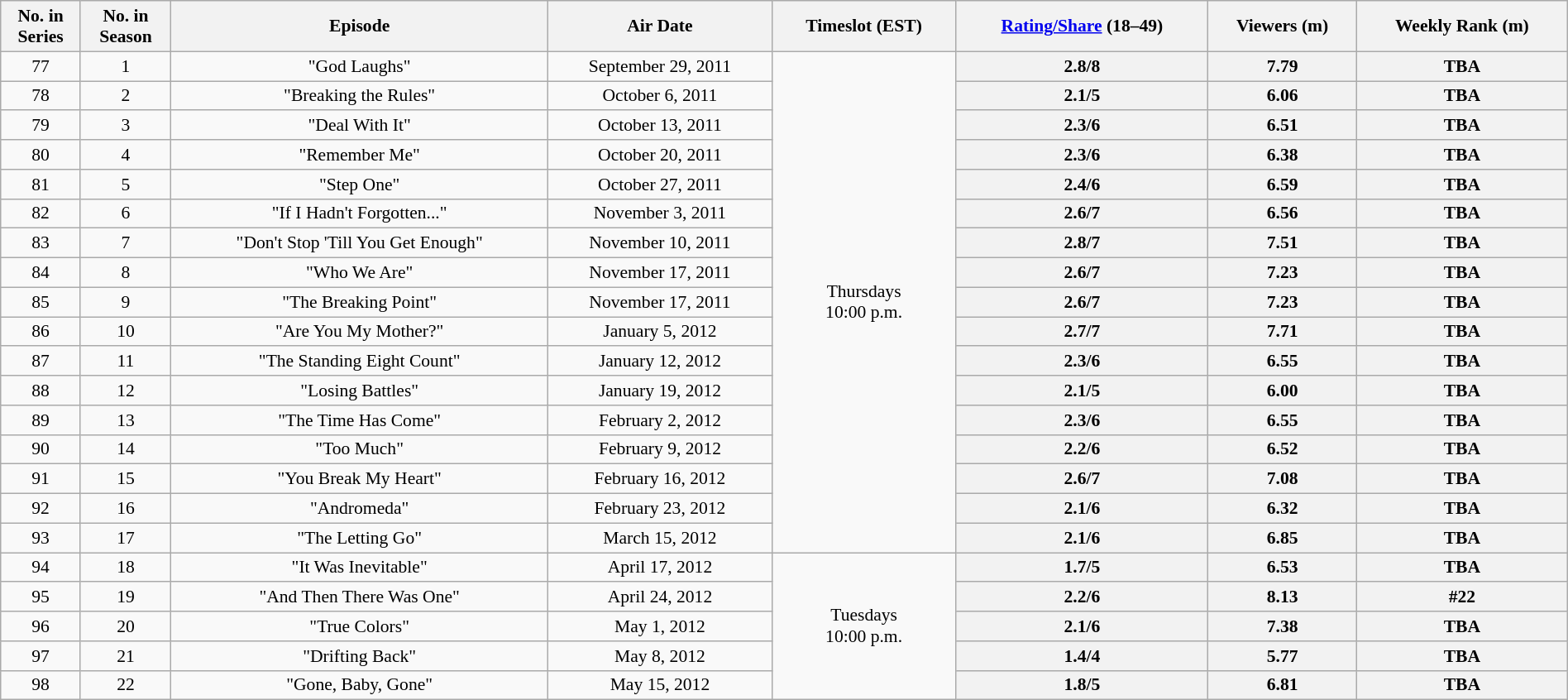<table class="wikitable" style="font-size:90%; text-align:center; width: 100%; margin-left: auto; margin-right: auto;">
<tr>
<th>No. in<br>Series</th>
<th>No. in<br>Season</th>
<th>Episode</th>
<th>Air Date</th>
<th>Timeslot (EST)</th>
<th><a href='#'>Rating/Share</a> (18–49)</th>
<th>Viewers (m)</th>
<th>Weekly Rank (m)</th>
</tr>
<tr>
<td style="text-align:center">77</td>
<td style="text-align:center">1</td>
<td>"God Laughs"</td>
<td>September 29, 2011</td>
<td style="text-align:center" rowspan=17>Thursdays<br>10:00 p.m.</td>
<th style="text-align:center">2.8/8</th>
<th style="text-align:center">7.79</th>
<th style="text-align:center">TBA</th>
</tr>
<tr>
<td style="text-align:center">78</td>
<td style="text-align:center">2</td>
<td>"Breaking the Rules"</td>
<td>October 6, 2011</td>
<th style="text-align:center">2.1/5</th>
<th style="text-align:center">6.06</th>
<th style="text-align:center">TBA</th>
</tr>
<tr>
<td style="text-align:center">79</td>
<td style="text-align:center">3</td>
<td>"Deal With It"</td>
<td>October 13, 2011</td>
<th style="text-align:center">2.3/6</th>
<th style="text-align:center">6.51</th>
<th style="text-align:center">TBA</th>
</tr>
<tr>
<td style="text-align:center">80</td>
<td style="text-align:center">4</td>
<td>"Remember Me"</td>
<td>October 20, 2011</td>
<th style="text-align:center">2.3/6</th>
<th style="text-align:center">6.38</th>
<th style="text-align:center">TBA</th>
</tr>
<tr>
<td style="text-align:center">81</td>
<td style="text-align:center">5</td>
<td>"Step One"</td>
<td>October 27, 2011</td>
<th style="text-align:center">2.4/6</th>
<th style="text-align:center">6.59</th>
<th style="text-align:center">TBA</th>
</tr>
<tr>
<td style="text-align:center">82</td>
<td style="text-align:center">6</td>
<td>"If I Hadn't Forgotten..."</td>
<td>November 3, 2011</td>
<th style="text-align:center">2.6/7</th>
<th style="text-align:center">6.56</th>
<th style="text-align:center">TBA</th>
</tr>
<tr>
<td style="text-align:center">83</td>
<td style="text-align:center">7</td>
<td>"Don't Stop 'Till You Get Enough"</td>
<td>November 10, 2011</td>
<th style="text-align:center">2.8/7</th>
<th style="text-align:center">7.51</th>
<th style="text-align:center">TBA</th>
</tr>
<tr>
<td style="text-align:center">84</td>
<td style="text-align:center">8</td>
<td>"Who We Are"</td>
<td>November 17, 2011</td>
<th style="text-align:center">2.6/7</th>
<th style="text-align:center">7.23</th>
<th style="text-align:center">TBA</th>
</tr>
<tr>
<td style="text-align:center">85</td>
<td style="text-align:center">9</td>
<td>"The Breaking Point"</td>
<td>November 17, 2011</td>
<th style="text-align:center">2.6/7</th>
<th style="text-align:center">7.23</th>
<th style="text-align:center">TBA</th>
</tr>
<tr>
<td style="text-align:center">86</td>
<td style="text-align:center">10</td>
<td>"Are You My Mother?"</td>
<td>January 5, 2012</td>
<th style="text-align:center">2.7/7</th>
<th style="text-align:center">7.71</th>
<th style="text-align:center">TBA</th>
</tr>
<tr>
<td style="text-align:center">87</td>
<td style="text-align:center">11</td>
<td>"The Standing Eight Count"</td>
<td>January 12, 2012</td>
<th style="text-align:center">2.3/6</th>
<th style="text-align:center">6.55</th>
<th style="text-align:center">TBA</th>
</tr>
<tr>
<td style="text-align:center">88</td>
<td style="text-align:center">12</td>
<td>"Losing Battles"</td>
<td>January 19, 2012</td>
<th style="text-align:center">2.1/5</th>
<th style="text-align:center">6.00</th>
<th style="text-align:center">TBA</th>
</tr>
<tr>
<td style="text-align:center">89</td>
<td style="text-align:center">13</td>
<td>"The Time Has Come"</td>
<td>February 2, 2012</td>
<th style="text-align:center">2.3/6</th>
<th style="text-align:center">6.55</th>
<th style="text-align:center">TBA</th>
</tr>
<tr>
<td style="text-align:center">90</td>
<td style="text-align:center">14</td>
<td>"Too Much"</td>
<td>February 9, 2012</td>
<th style="text-align:center">2.2/6</th>
<th style="text-align:center">6.52</th>
<th style="text-align:center">TBA</th>
</tr>
<tr>
<td style="text-align:center">91</td>
<td style="text-align:center">15</td>
<td>"You Break My Heart"</td>
<td>February 16, 2012</td>
<th style="text-align:center">2.6/7</th>
<th style="text-align:center">7.08</th>
<th style="text-align:center">TBA</th>
</tr>
<tr>
<td style="text-align:center">92</td>
<td style="text-align:center">16</td>
<td>"Andromeda"</td>
<td>February 23, 2012</td>
<th style="text-align:center">2.1/6</th>
<th style="text-align:center">6.32</th>
<th style="text-align:center">TBA</th>
</tr>
<tr>
<td style="text-align:center">93</td>
<td style="text-align:center">17</td>
<td>"The Letting Go"</td>
<td>March 15, 2012</td>
<th style="text-align:center">2.1/6</th>
<th style="text-align:center">6.85</th>
<th style="text-align:center">TBA</th>
</tr>
<tr>
<td style="text-align:center">94</td>
<td style="text-align:center">18</td>
<td>"It Was Inevitable"</td>
<td>April 17, 2012</td>
<td style="text-align:center" rowspan=5>Tuesdays<br>10:00 p.m.</td>
<th style="text-align:center">1.7/5</th>
<th style="text-align:center">6.53</th>
<th style="text-align:center">TBA</th>
</tr>
<tr>
<td style="text-align:center">95</td>
<td style="text-align:center">19</td>
<td>"And Then There Was One"</td>
<td>April 24, 2012</td>
<th style="text-align:center">2.2/6</th>
<th style="text-align:center">8.13</th>
<th style="text-align:center">#22</th>
</tr>
<tr>
<td style="text-align:center">96</td>
<td style="text-align:center">20</td>
<td>"True Colors"</td>
<td>May 1, 2012</td>
<th style="text-align:center">2.1/6</th>
<th style="text-align:center">7.38</th>
<th style="text-align:center">TBA</th>
</tr>
<tr>
<td style="text-align:center">97</td>
<td style="text-align:center">21</td>
<td>"Drifting Back"</td>
<td>May 8, 2012</td>
<th style="text-align:center">1.4/4</th>
<th style="text-align:center">5.77</th>
<th style="text-align:center">TBA</th>
</tr>
<tr>
<td style="text-align:center">98</td>
<td style="text-align:center">22</td>
<td>"Gone, Baby, Gone"</td>
<td>May 15, 2012</td>
<th style="text-align:center">1.8/5</th>
<th style="text-align:center">6.81</th>
<th style="text-align:center">TBA</th>
</tr>
</table>
